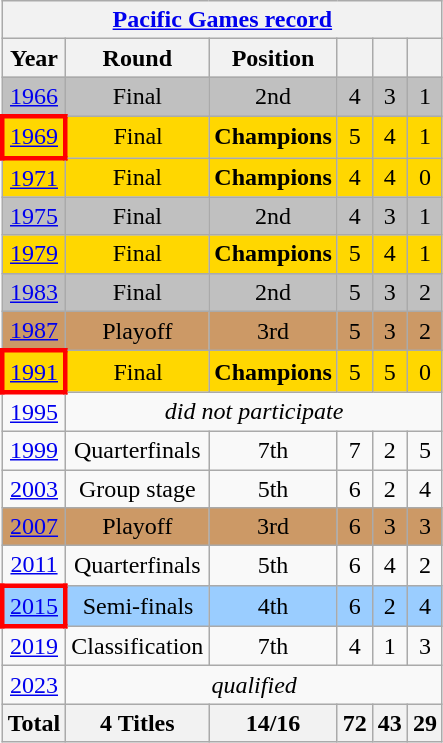<table class="wikitable" style="text-align: center;">
<tr>
<th colspan=10><a href='#'>Pacific Games record</a></th>
</tr>
<tr>
<th>Year</th>
<th>Round</th>
<th>Position</th>
<th></th>
<th></th>
<th></th>
</tr>
<tr style="background:silver;">
<td> <a href='#'>1966</a></td>
<td>Final</td>
<td>2nd</td>
<td>4</td>
<td>3</td>
<td>1</td>
</tr>
<tr style="background:gold;">
<td style="border: 3px solid red"> <a href='#'>1969</a></td>
<td>Final</td>
<td><strong>Champions</strong></td>
<td>5</td>
<td>4</td>
<td>1</td>
</tr>
<tr style="background:gold;">
<td> <a href='#'>1971</a></td>
<td>Final</td>
<td><strong>Champions</strong></td>
<td>4</td>
<td>4</td>
<td>0</td>
</tr>
<tr style="background:silver;">
<td> <a href='#'>1975</a></td>
<td>Final</td>
<td>2nd</td>
<td>4</td>
<td>3</td>
<td>1</td>
</tr>
<tr style="background:gold;">
<td> <a href='#'>1979</a></td>
<td>Final</td>
<td><strong>Champions</strong></td>
<td>5</td>
<td>4</td>
<td>1</td>
</tr>
<tr style="background:silver;">
<td> <a href='#'>1983</a></td>
<td>Final</td>
<td>2nd</td>
<td>5</td>
<td>3</td>
<td>2</td>
</tr>
<tr style="background:#cc9966">
<td> <a href='#'>1987</a></td>
<td>Playoff</td>
<td>3rd</td>
<td>5</td>
<td>3</td>
<td>2</td>
</tr>
<tr style="background:gold;">
<td style="border: 3px solid red"> <a href='#'>1991</a></td>
<td>Final</td>
<td><strong>Champions</strong></td>
<td>5</td>
<td>5</td>
<td>0</td>
</tr>
<tr>
<td> <a href='#'>1995</a></td>
<td colspan="6"><em>did not participate</em></td>
</tr>
<tr>
<td> <a href='#'>1999</a></td>
<td>Quarterfinals</td>
<td>7th</td>
<td>7</td>
<td>2</td>
<td>5</td>
</tr>
<tr>
<td> <a href='#'>2003</a></td>
<td>Group stage</td>
<td>5th</td>
<td>6</td>
<td>2</td>
<td>4</td>
</tr>
<tr style="background:#cc9966">
<td> <a href='#'>2007</a></td>
<td>Playoff</td>
<td>3rd</td>
<td>6</td>
<td>3</td>
<td>3</td>
</tr>
<tr>
<td> <a href='#'>2011</a></td>
<td>Quarterfinals</td>
<td>5th</td>
<td>6</td>
<td>4</td>
<td>2</td>
</tr>
<tr style="background:#9acdff;">
<td style="border: 3px solid red"> <a href='#'>2015</a></td>
<td>Semi-finals</td>
<td>4th</td>
<td>6</td>
<td>2</td>
<td>4</td>
</tr>
<tr>
<td> <a href='#'>2019</a></td>
<td>Classification</td>
<td>7th</td>
<td>4</td>
<td>1</td>
<td>3</td>
</tr>
<tr>
<td> <a href='#'>2023</a></td>
<td colspan="6"><em>qualified</em></td>
</tr>
<tr>
<th>Total</th>
<th>4 Titles</th>
<th>14/16</th>
<th>72</th>
<th>43</th>
<th>29</th>
</tr>
</table>
